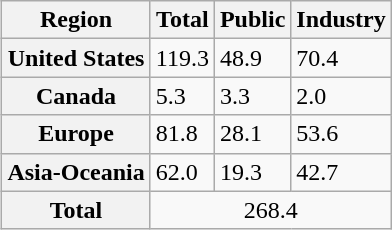<table class="wikitable" align="right">
<tr>
<th>Region</th>
<th>Total</th>
<th>Public</th>
<th>Industry</th>
</tr>
<tr>
<th>United States</th>
<td>119.3</td>
<td>48.9</td>
<td>70.4</td>
</tr>
<tr>
<th>Canada</th>
<td>5.3</td>
<td>3.3</td>
<td>2.0</td>
</tr>
<tr>
<th>Europe</th>
<td>81.8</td>
<td>28.1</td>
<td>53.6</td>
</tr>
<tr>
<th>Asia-Oceania</th>
<td>62.0</td>
<td>19.3</td>
<td>42.7</td>
</tr>
<tr>
<th>Total</th>
<td colspan=3 align="center">268.4</td>
</tr>
</table>
